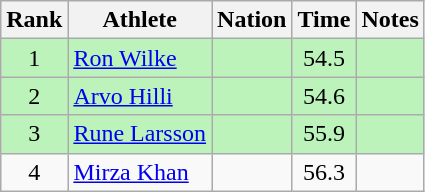<table class="wikitable sortable" style="text-align:center">
<tr>
<th>Rank</th>
<th>Athlete</th>
<th>Nation</th>
<th>Time</th>
<th>Notes</th>
</tr>
<tr bgcolor=bbf3bb>
<td>1</td>
<td align="left"><a href='#'>Ron Wilke</a></td>
<td align="left"></td>
<td>54.5</td>
<td></td>
</tr>
<tr bgcolor=bbf3bb>
<td>2</td>
<td align="left"><a href='#'>Arvo Hilli</a></td>
<td align="left"></td>
<td>54.6</td>
<td></td>
</tr>
<tr bgcolor=bbf3bb>
<td>3</td>
<td align="left"><a href='#'>Rune Larsson</a></td>
<td align="left"></td>
<td>55.9</td>
<td></td>
</tr>
<tr>
<td>4</td>
<td align="left"><a href='#'>Mirza Khan</a></td>
<td align="left"></td>
<td>56.3</td>
<td></td>
</tr>
</table>
